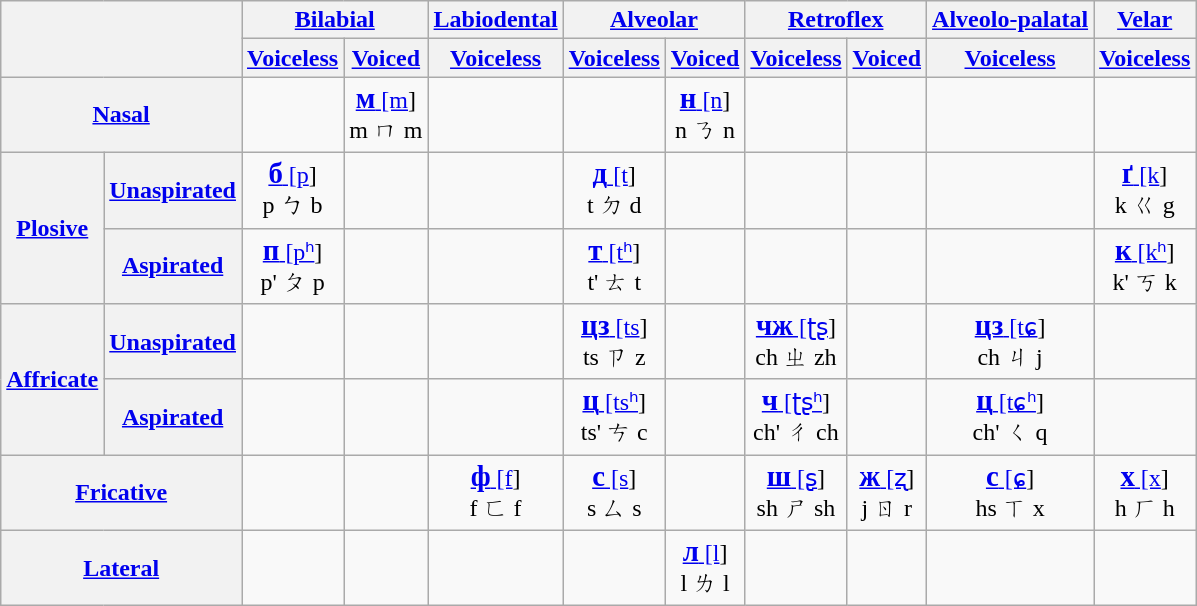<table class=wikitable style="text-align:center;">
<tr>
<th rowspan=2 colspan=2></th>
<th colspan=2><a href='#'>Bilabial</a></th>
<th><a href='#'>Labiodental</a></th>
<th colspan=2><a href='#'>Alveolar</a></th>
<th colspan=2><a href='#'>Retroflex</a></th>
<th><a href='#'>Alveolo-palatal</a></th>
<th><a href='#'>Velar</a></th>
</tr>
<tr>
<th><a href='#'>Voiceless</a></th>
<th><a href='#'>Voiced</a></th>
<th><a href='#'>Voiceless</a></th>
<th><a href='#'>Voiceless</a></th>
<th><a href='#'>Voiced</a></th>
<th><a href='#'>Voiceless</a></th>
<th><a href='#'>Voiced</a></th>
<th><a href='#'>Voiceless</a></th>
<th><a href='#'>Voiceless</a></th>
</tr>
<tr>
<th colspan=2><a href='#'>Nasal</a></th>
<td></td>
<td><a href='#'><strong><big>м</big></strong> [m</a>]<br>m ㄇ m</td>
<td></td>
<td></td>
<td><a href='#'><strong><big>н</big></strong> [n</a>]<br>n ㄋ n</td>
<td></td>
<td></td>
<td></td>
<td></td>
</tr>
<tr>
<th rowspan=2><a href='#'>Plosive</a></th>
<th><a href='#'>Unaspirated</a></th>
<td><a href='#'><strong><big>б</big></strong> [p</a>]<br>p ㄅ b</td>
<td></td>
<td></td>
<td><a href='#'><strong><big>д</big></strong> [t</a>]<br>t ㄉ d</td>
<td></td>
<td></td>
<td></td>
<td></td>
<td><a href='#'><strong><big>ґ</big></strong> [k</a>]<br>k ㄍ g</td>
</tr>
<tr>
<th><a href='#'>Aspirated</a></th>
<td><a href='#'><strong><big>п</big></strong> [pʰ</a>]<br>p' ㄆ p</td>
<td></td>
<td></td>
<td><a href='#'><strong><big>т</big></strong> [tʰ</a>]<br>t' ㄊ t</td>
<td></td>
<td></td>
<td></td>
<td></td>
<td><a href='#'><strong><big>к</big></strong> [kʰ</a>]<br>k' ㄎ k</td>
</tr>
<tr>
<th rowspan=2><a href='#'>Affricate</a></th>
<th><a href='#'>Unaspirated</a></th>
<td></td>
<td></td>
<td></td>
<td><a href='#'><strong><big>цз</big></strong> [ts</a>]<br>ts ㄗ z</td>
<td></td>
<td><a href='#'><strong><big>чж</big></strong> [ʈʂ</a>]<br>ch ㄓ zh</td>
<td></td>
<td><a href='#'><strong><big>цз</big></strong> [tɕ</a>]<br>ch ㄐ j</td>
<td></td>
</tr>
<tr>
<th><a href='#'>Aspirated</a></th>
<td></td>
<td></td>
<td></td>
<td><a href='#'><strong><big>ц</big></strong> [tsʰ</a>]<br>ts' ㄘ c</td>
<td></td>
<td><a href='#'><strong><big>ч</big></strong> [ʈʂʰ</a>]<br>ch' ㄔ ch</td>
<td></td>
<td><a href='#'><strong><big>ц</big></strong> [tɕʰ</a>]<br>ch' ㄑ q</td>
<td></td>
</tr>
<tr>
<th colspan=2><a href='#'>Fricative</a></th>
<td></td>
<td></td>
<td><a href='#'><strong><big>ф</big></strong> [f</a>]<br>f ㄈ f</td>
<td><a href='#'><strong><big>с</big></strong> [s</a>]<br>s ㄙ s</td>
<td></td>
<td><a href='#'><strong><big>ш</big></strong> [ʂ</a>]<br>sh ㄕ sh</td>
<td><a href='#'><strong><big>ж</big></strong> [ʐ</a>]<br>j ㄖ r</td>
<td><a href='#'><strong><big>с</big></strong> [ɕ</a>]<br>hs ㄒ x</td>
<td><a href='#'><strong><big>х</big></strong> [x</a>]<br>h ㄏ h</td>
</tr>
<tr>
<th colspan=2><a href='#'>Lateral</a></th>
<td></td>
<td></td>
<td></td>
<td></td>
<td><a href='#'><strong><big>л</big></strong> [l</a>]<br>l ㄌ l</td>
<td></td>
<td></td>
<td></td>
<td></td>
</tr>
</table>
